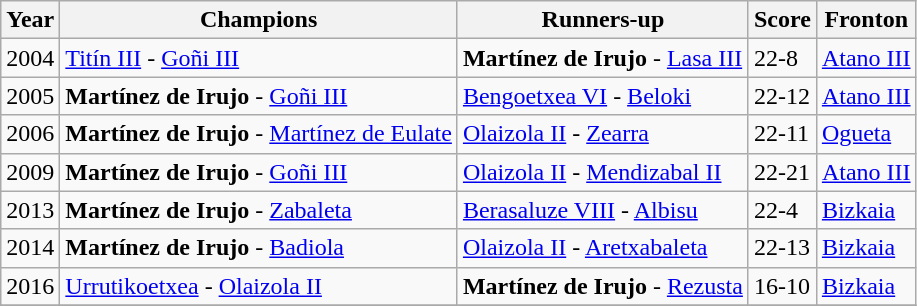<table class="wikitable">
<tr>
<th>Year</th>
<th>Champions</th>
<th>Runners-up</th>
<th>Score</th>
<th>Fronton</th>
</tr>
<tr>
<td>2004</td>
<td><a href='#'>Titín III</a> - <a href='#'>Goñi III</a></td>
<td><strong>Martínez de Irujo</strong> - <a href='#'>Lasa III</a></td>
<td>22-8</td>
<td><a href='#'>Atano III</a></td>
</tr>
<tr>
<td>2005</td>
<td><strong>Martínez de Irujo</strong> - <a href='#'>Goñi III</a></td>
<td><a href='#'>Bengoetxea VI</a> - <a href='#'>Beloki</a></td>
<td>22-12</td>
<td><a href='#'>Atano III</a></td>
</tr>
<tr>
<td>2006</td>
<td><strong>Martínez de Irujo</strong> - <a href='#'>Martínez de Eulate</a></td>
<td><a href='#'>Olaizola II</a> - <a href='#'>Zearra</a></td>
<td>22-11</td>
<td><a href='#'>Ogueta</a></td>
</tr>
<tr>
<td>2009</td>
<td><strong>Martínez de Irujo</strong> - <a href='#'>Goñi III</a></td>
<td><a href='#'>Olaizola II</a> - <a href='#'>Mendizabal II</a></td>
<td>22-21</td>
<td><a href='#'>Atano III</a></td>
</tr>
<tr>
<td>2013</td>
<td><strong>Martínez de Irujo</strong> - <a href='#'>Zabaleta</a></td>
<td><a href='#'>Berasaluze VIII</a> - <a href='#'>Albisu</a></td>
<td>22-4</td>
<td><a href='#'>Bizkaia</a></td>
</tr>
<tr>
<td>2014</td>
<td><strong>Martínez de Irujo</strong> - <a href='#'>Badiola</a></td>
<td><a href='#'>Olaizola II</a> - <a href='#'>Aretxabaleta</a></td>
<td>22-13</td>
<td><a href='#'>Bizkaia</a></td>
</tr>
<tr>
<td>2016</td>
<td><a href='#'>Urrutikoetxea</a> - <a href='#'>Olaizola II</a></td>
<td><strong>Martínez de Irujo</strong> - <a href='#'>Rezusta</a></td>
<td>16-10</td>
<td><a href='#'>Bizkaia</a></td>
</tr>
<tr>
</tr>
</table>
